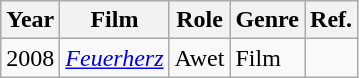<table class="wikitable">
<tr>
<th>Year</th>
<th>Film</th>
<th>Role</th>
<th>Genre</th>
<th>Ref.</th>
</tr>
<tr>
<td>2008</td>
<td><em><a href='#'>Feuerherz</a></em></td>
<td>Awet</td>
<td>Film</td>
<td></td>
</tr>
</table>
